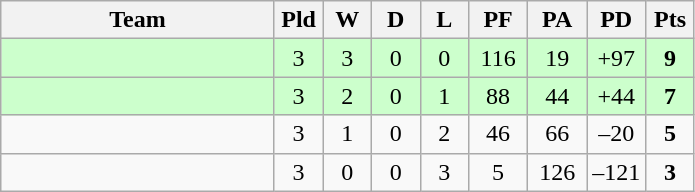<table class="wikitable" style="text-align:center;">
<tr>
<th width=175>Team</th>
<th width=25 abbr="Played">Pld</th>
<th width=25 abbr="Won">W</th>
<th width=25 abbr="Drawn">D</th>
<th width=25 abbr="Lost">L</th>
<th width=32 abbr="Points for">PF</th>
<th width=32 abbr="Points against">PA</th>
<th width=32 abbr="Points difference">PD</th>
<th width=25 abbr="Points">Pts</th>
</tr>
<tr bgcolor=ccffcc>
<td align=left></td>
<td>3</td>
<td>3</td>
<td>0</td>
<td>0</td>
<td>116</td>
<td>19</td>
<td>+97</td>
<td><strong>9</strong></td>
</tr>
<tr bgcolor=ccffcc>
<td align=left></td>
<td>3</td>
<td>2</td>
<td>0</td>
<td>1</td>
<td>88</td>
<td>44</td>
<td>+44</td>
<td><strong>7</strong></td>
</tr>
<tr>
<td align=left></td>
<td>3</td>
<td>1</td>
<td>0</td>
<td>2</td>
<td>46</td>
<td>66</td>
<td>–20</td>
<td><strong>5</strong></td>
</tr>
<tr>
<td align=left></td>
<td>3</td>
<td>0</td>
<td>0</td>
<td>3</td>
<td>5</td>
<td>126</td>
<td>–121</td>
<td><strong>3</strong></td>
</tr>
</table>
